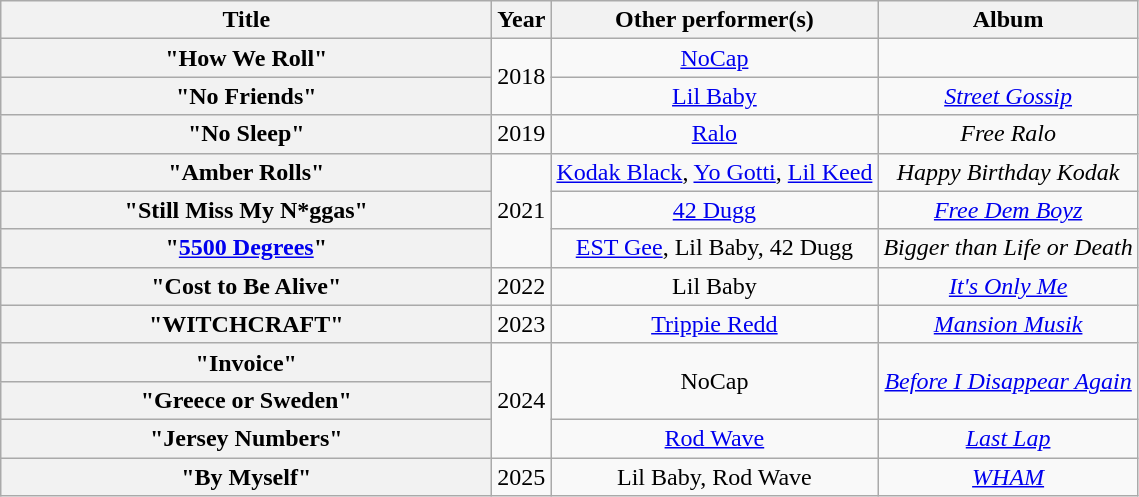<table class="wikitable plainrowheaders" style="text-align:center;">
<tr>
<th scope="col" style="width:20em;">Title</th>
<th scope="col">Year</th>
<th scope="col">Other performer(s)</th>
<th scope="col">Album</th>
</tr>
<tr>
<th scope="row">"How We Roll"</th>
<td rowspan="2">2018</td>
<td><a href='#'>NoCap</a></td>
<td></td>
</tr>
<tr>
<th scope="row">"No Friends"</th>
<td><a href='#'>Lil Baby</a></td>
<td><em><a href='#'>Street Gossip</a></em></td>
</tr>
<tr>
<th scope="row">"No Sleep"</th>
<td rowspan="1">2019</td>
<td><a href='#'>Ralo</a></td>
<td><em>Free Ralo</em></td>
</tr>
<tr>
<th scope="row">"Amber Rolls"</th>
<td rowspan="3">2021</td>
<td><a href='#'>Kodak Black</a>, <a href='#'>Yo Gotti</a>, <a href='#'>Lil Keed</a></td>
<td><em>Happy Birthday Kodak</em></td>
</tr>
<tr>
<th scope="row">"Still Miss My N*ggas"</th>
<td><a href='#'>42 Dugg</a></td>
<td><em><a href='#'>Free Dem Boyz</a></em></td>
</tr>
<tr>
<th scope="row">"<a href='#'>5500 Degrees</a>"</th>
<td><a href='#'>EST Gee</a>, Lil Baby, 42 Dugg</td>
<td><em>Bigger than Life or Death</em></td>
</tr>
<tr>
<th scope="row">"Cost to Be Alive"</th>
<td>2022</td>
<td>Lil Baby</td>
<td><em><a href='#'>It's Only Me</a></em></td>
</tr>
<tr>
<th scope="row">"WITCHCRAFT"</th>
<td>2023</td>
<td><a href='#'>Trippie Redd</a></td>
<td><em><a href='#'>Mansion Musik</a></em></td>
</tr>
<tr>
<th scope="row">"Invoice"</th>
<td rowspan="3">2024</td>
<td rowspan="2">NoCap</td>
<td rowspan="2"><em><a href='#'>Before I Disappear Again</a></em></td>
</tr>
<tr>
<th scope="row">"Greece or Sweden"</th>
</tr>
<tr>
<th scope="row">"Jersey Numbers"</th>
<td><a href='#'>Rod Wave</a></td>
<td><em><a href='#'>Last Lap</a></em></td>
</tr>
<tr>
<th scope="row">"By Myself"</th>
<td>2025</td>
<td>Lil Baby, Rod Wave</td>
<td><em><a href='#'>WHAM</a></em></td>
</tr>
</table>
